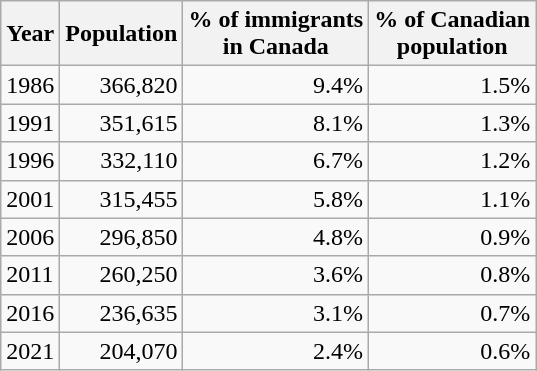<table class="wikitable sortable">
<tr>
<th>Year</th>
<th>Population</th>
<th>% of immigrants<br>in Canada</th>
<th>% of Canadian<br>population</th>
</tr>
<tr>
<td>1986</td>
<td align="right">366,820</td>
<td align="right">9.4%</td>
<td align="right">1.5%</td>
</tr>
<tr>
<td>1991</td>
<td align="right">351,615</td>
<td align="right">8.1%</td>
<td align="right">1.3%</td>
</tr>
<tr>
<td>1996</td>
<td align="right">332,110</td>
<td align="right">6.7%</td>
<td align="right">1.2%</td>
</tr>
<tr>
<td>2001</td>
<td align="right">315,455</td>
<td align="right">5.8%</td>
<td align="right">1.1%</td>
</tr>
<tr>
<td>2006</td>
<td align="right">296,850</td>
<td align="right">4.8%</td>
<td align="right">0.9%</td>
</tr>
<tr>
<td>2011</td>
<td align="right">260,250</td>
<td align="right">3.6%</td>
<td align="right">0.8%</td>
</tr>
<tr>
<td>2016</td>
<td align="right">236,635</td>
<td align="right">3.1%</td>
<td align="right">0.7%</td>
</tr>
<tr>
<td>2021</td>
<td align="right">204,070</td>
<td align="right">2.4%</td>
<td align="right">0.6%</td>
</tr>
</table>
